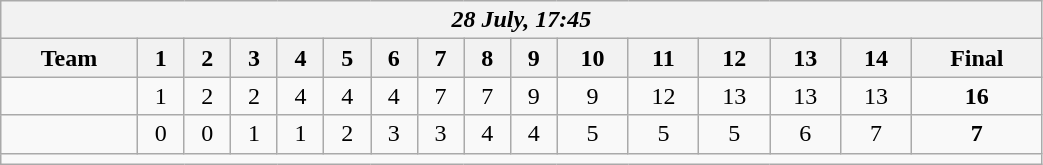<table class=wikitable style="text-align:center; width: 55%">
<tr>
<th colspan=17><em>28 July, 17:45</em></th>
</tr>
<tr>
<th>Team</th>
<th>1</th>
<th>2</th>
<th>3</th>
<th>4</th>
<th>5</th>
<th>6</th>
<th>7</th>
<th>8</th>
<th>9</th>
<th>10</th>
<th>11</th>
<th>12</th>
<th>13</th>
<th>14</th>
<th>Final</th>
</tr>
<tr>
<td align=left><strong></strong></td>
<td>1</td>
<td>2</td>
<td>2</td>
<td>4</td>
<td>4</td>
<td>4</td>
<td>7</td>
<td>7</td>
<td>9</td>
<td>9</td>
<td>12</td>
<td>13</td>
<td>13</td>
<td>13</td>
<td><strong>16</strong></td>
</tr>
<tr>
<td align=left></td>
<td>0</td>
<td>0</td>
<td>1</td>
<td>1</td>
<td>2</td>
<td>3</td>
<td>3</td>
<td>4</td>
<td>4</td>
<td>5</td>
<td>5</td>
<td>5</td>
<td>6</td>
<td>7</td>
<td><strong>7</strong></td>
</tr>
<tr>
<td colspan=17></td>
</tr>
</table>
